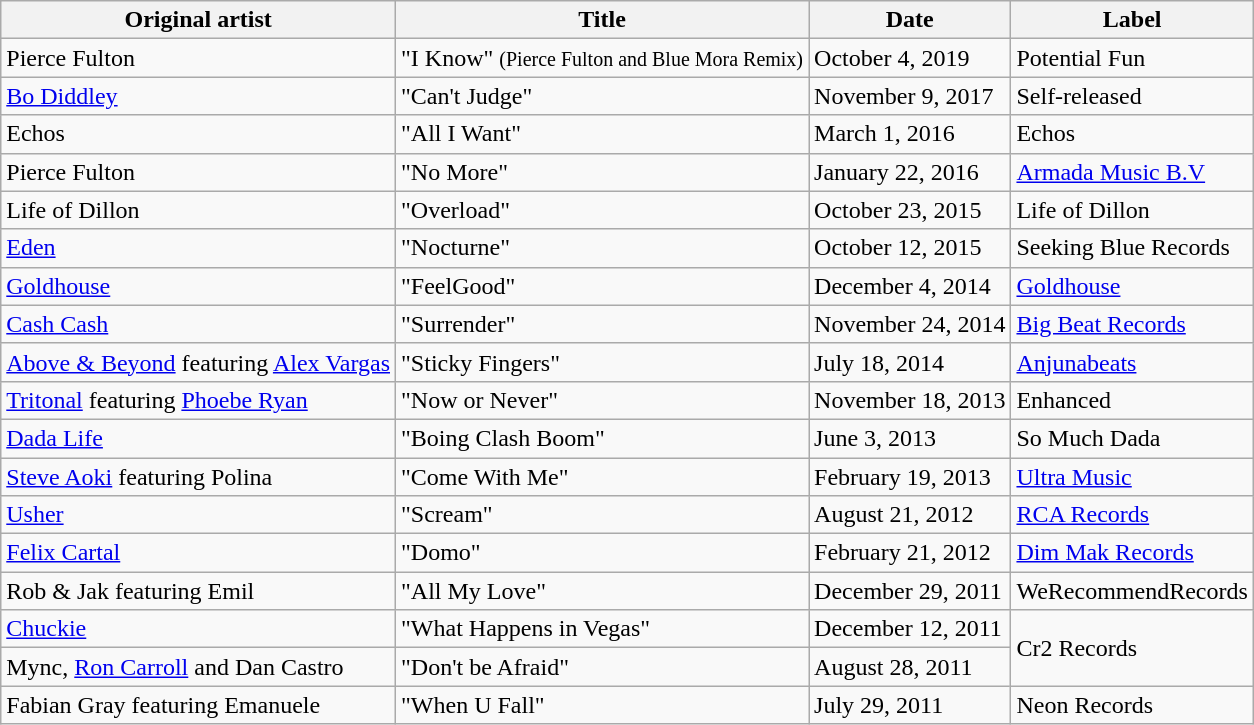<table class="wikitable sortable">
<tr>
<th>Original artist</th>
<th>Title</th>
<th>Date</th>
<th>Label</th>
</tr>
<tr>
<td>Pierce Fulton</td>
<td>"I Know" <small>(Pierce Fulton and Blue Mora Remix)</small></td>
<td>October 4, 2019</td>
<td>Potential Fun</td>
</tr>
<tr>
<td><a href='#'>Bo Diddley</a></td>
<td>"Can't Judge"</td>
<td>November 9, 2017</td>
<td>Self-released</td>
</tr>
<tr>
<td>Echos</td>
<td>"All I Want"</td>
<td>March 1, 2016</td>
<td>Echos</td>
</tr>
<tr>
<td>Pierce Fulton</td>
<td>"No More"</td>
<td>January 22, 2016</td>
<td><a href='#'>Armada Music B.V</a></td>
</tr>
<tr>
<td>Life of Dillon</td>
<td>"Overload"</td>
<td>October 23, 2015</td>
<td>Life of Dillon</td>
</tr>
<tr>
<td><a href='#'>Eden</a></td>
<td>"Nocturne"</td>
<td>October 12, 2015</td>
<td>Seeking Blue Records</td>
</tr>
<tr>
<td><a href='#'>Goldhouse</a></td>
<td>"FeelGood"</td>
<td>December 4, 2014</td>
<td><a href='#'>Goldhouse</a></td>
</tr>
<tr>
<td><a href='#'>Cash Cash</a></td>
<td>"Surrender"</td>
<td>November 24, 2014</td>
<td><a href='#'>Big Beat Records</a></td>
</tr>
<tr>
<td><a href='#'>Above & Beyond</a> featuring <a href='#'>Alex Vargas</a></td>
<td>"Sticky Fingers"</td>
<td>July 18, 2014</td>
<td><a href='#'>Anjunabeats</a></td>
</tr>
<tr>
<td><a href='#'>Tritonal</a> featuring <a href='#'>Phoebe Ryan</a></td>
<td>"Now or Never"</td>
<td>November 18, 2013</td>
<td>Enhanced</td>
</tr>
<tr>
<td><a href='#'>Dada Life</a></td>
<td>"Boing Clash Boom"</td>
<td>June 3, 2013</td>
<td>So Much Dada</td>
</tr>
<tr>
<td><a href='#'>Steve Aoki</a> featuring Polina</td>
<td>"Come With Me"</td>
<td>February 19, 2013</td>
<td><a href='#'>Ultra Music</a></td>
</tr>
<tr>
<td><a href='#'>Usher</a></td>
<td>"Scream"</td>
<td>August 21, 2012</td>
<td><a href='#'>RCA Records</a></td>
</tr>
<tr>
<td><a href='#'>Felix Cartal</a></td>
<td>"Domo"</td>
<td>February 21, 2012</td>
<td><a href='#'>Dim Mak Records</a></td>
</tr>
<tr>
<td>Rob & Jak featuring Emil</td>
<td>"All My Love"</td>
<td>December 29, 2011</td>
<td>WeRecommendRecords</td>
</tr>
<tr>
<td><a href='#'>Chuckie</a></td>
<td>"What Happens in Vegas"</td>
<td>December 12, 2011</td>
<td rowspan="2">Cr2 Records</td>
</tr>
<tr>
<td>Mync, <a href='#'>Ron Carroll</a> and Dan Castro</td>
<td>"Don't be Afraid"</td>
<td>August 28, 2011</td>
</tr>
<tr>
<td>Fabian Gray featuring Emanuele</td>
<td>"When U Fall"</td>
<td>July 29, 2011</td>
<td>Neon Records</td>
</tr>
</table>
